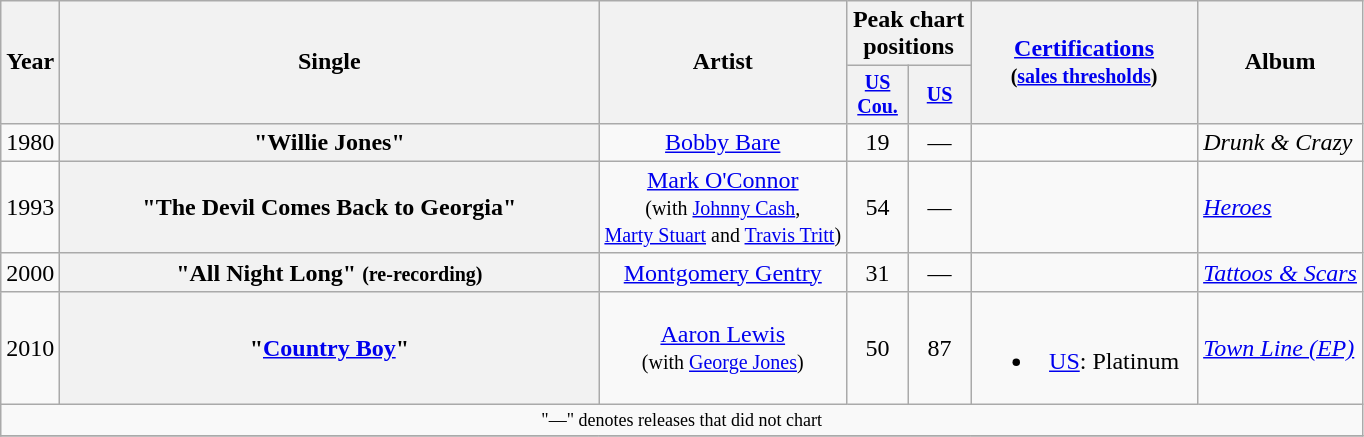<table class="wikitable plainrowheaders" style="text-align:center;">
<tr>
<th rowspan="2">Year</th>
<th rowspan="2" style="width:22em;">Single</th>
<th rowspan="2">Artist</th>
<th colspan="2">Peak chart<br>positions</th>
<th rowspan="2" style="width:9em;"><a href='#'>Certifications</a><br><small>(<a href='#'>sales thresholds</a>)</small></th>
<th rowspan="2">Album</th>
</tr>
<tr style="font-size:smaller;">
<th width="35"><a href='#'>US Cou.</a><br></th>
<th width="35"><a href='#'>US</a><br></th>
</tr>
<tr>
<td>1980</td>
<th scope="row">"Willie Jones"</th>
<td><a href='#'>Bobby Bare</a></td>
<td>19</td>
<td>—</td>
<td></td>
<td align="left"><em>Drunk & Crazy</em></td>
</tr>
<tr>
<td>1993</td>
<th scope="row">"The Devil Comes Back to Georgia"</th>
<td><a href='#'>Mark O'Connor</a><br><small>(with <a href='#'>Johnny Cash</a>,<br><a href='#'>Marty Stuart</a> and <a href='#'>Travis Tritt</a>)</small></td>
<td>54</td>
<td>—</td>
<td></td>
<td align="left"><em><a href='#'>Heroes</a></em></td>
</tr>
<tr>
<td>2000</td>
<th scope="row">"All Night Long" <small>(re-recording)</small></th>
<td><a href='#'>Montgomery Gentry</a></td>
<td>31</td>
<td>—</td>
<td></td>
<td align="left"><em><a href='#'>Tattoos & Scars</a></em></td>
</tr>
<tr>
<td>2010</td>
<th scope="row">"<a href='#'>Country Boy</a>"</th>
<td><a href='#'>Aaron Lewis</a><br><small>(with <a href='#'>George Jones</a>)</small></td>
<td>50</td>
<td>87</td>
<td><br><ul><li><a href='#'>US</a>: Platinum</li></ul></td>
<td align="left"><em><a href='#'>Town Line (EP)</a></em></td>
</tr>
<tr>
<td colspan="7" style="font-size:9pt">"—" denotes releases that did not chart</td>
</tr>
<tr>
</tr>
</table>
